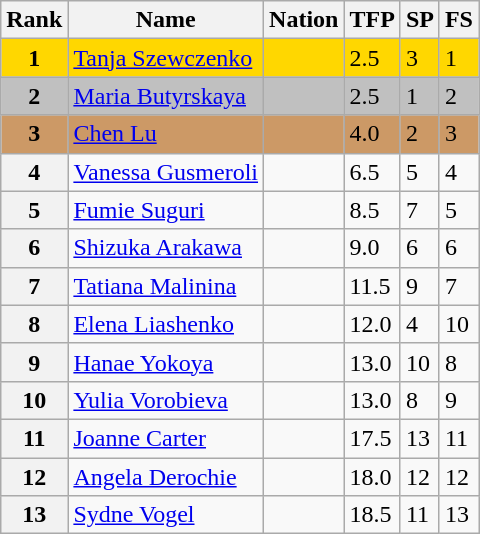<table class="wikitable">
<tr>
<th>Rank</th>
<th>Name</th>
<th>Nation</th>
<th>TFP</th>
<th>SP</th>
<th>FS</th>
</tr>
<tr bgcolor="gold">
<td align="center"><strong>1</strong></td>
<td><a href='#'>Tanja Szewczenko</a></td>
<td></td>
<td>2.5</td>
<td>3</td>
<td>1</td>
</tr>
<tr bgcolor="silver">
<td align="center"><strong>2</strong></td>
<td><a href='#'>Maria Butyrskaya</a></td>
<td></td>
<td>2.5</td>
<td>1</td>
<td>2</td>
</tr>
<tr bgcolor="cc9966">
<td align="center"><strong>3</strong></td>
<td><a href='#'>Chen Lu</a></td>
<td></td>
<td>4.0</td>
<td>2</td>
<td>3</td>
</tr>
<tr>
<th>4</th>
<td><a href='#'>Vanessa Gusmeroli</a></td>
<td></td>
<td>6.5</td>
<td>5</td>
<td>4</td>
</tr>
<tr>
<th>5</th>
<td><a href='#'>Fumie Suguri</a></td>
<td></td>
<td>8.5</td>
<td>7</td>
<td>5</td>
</tr>
<tr>
<th>6</th>
<td><a href='#'>Shizuka Arakawa</a></td>
<td></td>
<td>9.0</td>
<td>6</td>
<td>6</td>
</tr>
<tr>
<th>7</th>
<td><a href='#'>Tatiana Malinina</a></td>
<td></td>
<td>11.5</td>
<td>9</td>
<td>7</td>
</tr>
<tr>
<th>8</th>
<td><a href='#'>Elena Liashenko</a></td>
<td></td>
<td>12.0</td>
<td>4</td>
<td>10</td>
</tr>
<tr>
<th>9</th>
<td><a href='#'>Hanae Yokoya</a></td>
<td></td>
<td>13.0</td>
<td>10</td>
<td>8</td>
</tr>
<tr>
<th>10</th>
<td><a href='#'>Yulia Vorobieva</a></td>
<td></td>
<td>13.0</td>
<td>8</td>
<td>9</td>
</tr>
<tr>
<th>11</th>
<td><a href='#'>Joanne Carter</a></td>
<td></td>
<td>17.5</td>
<td>13</td>
<td>11</td>
</tr>
<tr>
<th>12</th>
<td><a href='#'>Angela Derochie</a></td>
<td></td>
<td>18.0</td>
<td>12</td>
<td>12</td>
</tr>
<tr>
<th>13</th>
<td><a href='#'>Sydne Vogel</a></td>
<td></td>
<td>18.5</td>
<td>11</td>
<td>13</td>
</tr>
</table>
